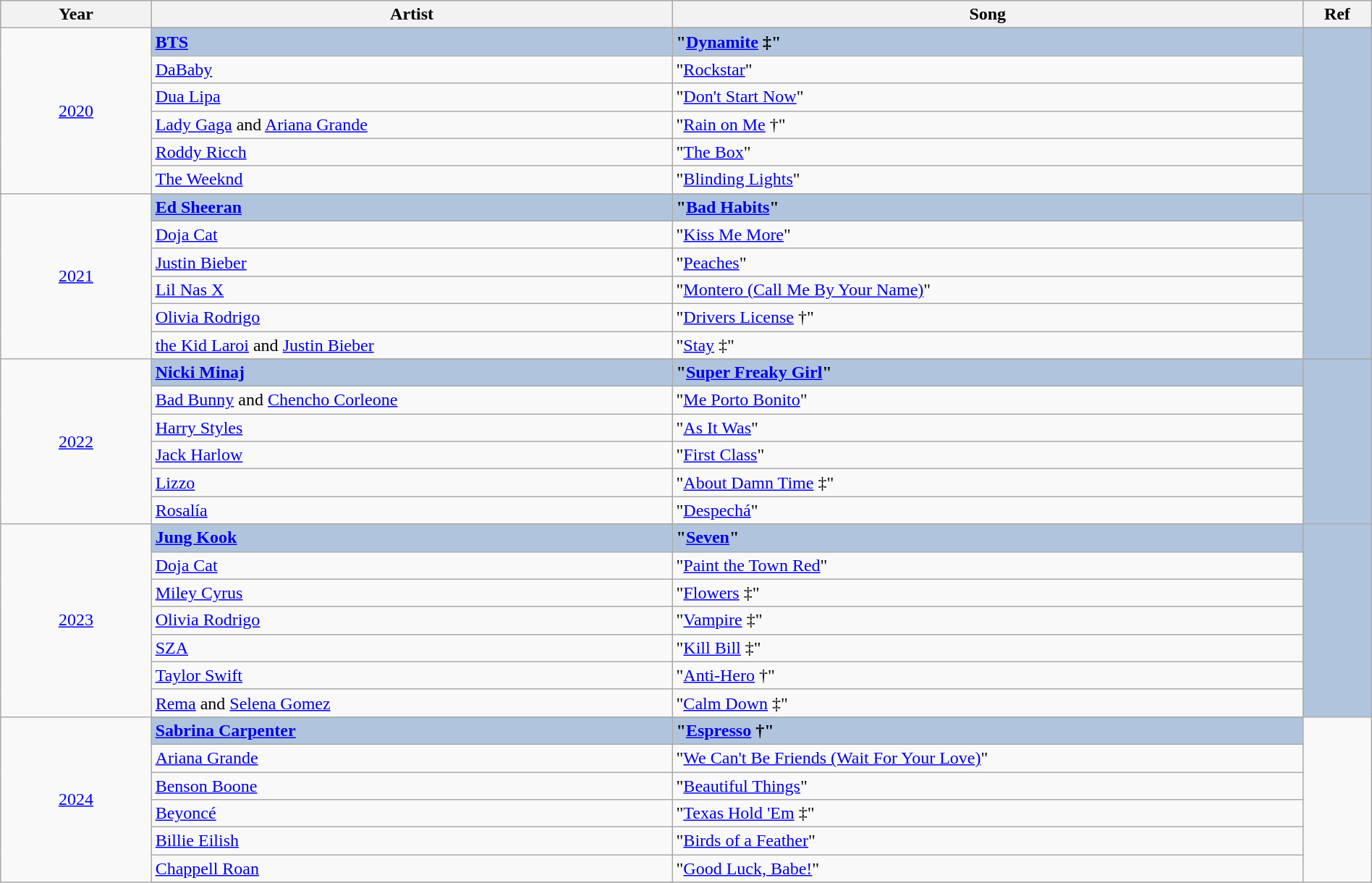<table class="wikitable" style="width:100%;">
<tr style="background:#bebebe;">
<th style="width:11%;">Year</th>
<th style="width:38%;">Artist</th>
<th style="width:46%;">Song</th>
<th style="width:5%;">Ref</th>
</tr>
<tr>
<td rowspan="7" align="center"><a href='#'>2020</a></td>
</tr>
<tr style="background:#B0C4DE">
<td><strong><a href='#'>BTS</a></strong></td>
<td><strong>"<a href='#'>Dynamite</a> ‡"</strong></td>
<td rowspan="7" align="center"></td>
</tr>
<tr>
<td><a href='#'>DaBaby</a> </td>
<td>"<a href='#'>Rockstar</a>"</td>
</tr>
<tr>
<td><a href='#'>Dua Lipa</a></td>
<td>"<a href='#'>Don't Start Now</a>"</td>
</tr>
<tr>
<td><a href='#'>Lady Gaga</a> and <a href='#'>Ariana Grande</a></td>
<td>"<a href='#'>Rain on Me</a> †"</td>
</tr>
<tr>
<td><a href='#'>Roddy Ricch</a></td>
<td>"<a href='#'>The Box</a>"</td>
</tr>
<tr>
<td><a href='#'>The Weeknd</a></td>
<td>"<a href='#'>Blinding Lights</a>"</td>
</tr>
<tr>
<td rowspan="7" align="center"><a href='#'>2021</a></td>
</tr>
<tr style="background:#B0C4DE">
<td><strong><a href='#'>Ed Sheeran</a></strong></td>
<td><strong>"<a href='#'>Bad Habits</a>"</strong></td>
<td rowspan="6" align="center"></td>
</tr>
<tr>
<td><a href='#'>Doja Cat</a> </td>
<td>"<a href='#'>Kiss Me More</a>"</td>
</tr>
<tr>
<td><a href='#'>Justin Bieber</a> </td>
<td>"<a href='#'>Peaches</a>"</td>
</tr>
<tr>
<td><a href='#'>Lil Nas X</a></td>
<td>"<a href='#'>Montero (Call Me By Your Name)</a>"</td>
</tr>
<tr>
<td><a href='#'>Olivia Rodrigo</a></td>
<td>"<a href='#'>Drivers License</a> †"</td>
</tr>
<tr>
<td><a href='#'>the Kid Laroi</a> and <a href='#'>Justin Bieber</a></td>
<td>"<a href='#'>Stay</a> ‡"</td>
</tr>
<tr>
<td rowspan="7" align="center"><a href='#'>2022</a></td>
</tr>
<tr style="background:#B0C4DE">
<td><strong><a href='#'>Nicki Minaj</a></strong></td>
<td><strong>"<a href='#'>Super Freaky Girl</a>"</strong> </td>
<td rowspan="7" align="center"></td>
</tr>
<tr>
<td><a href='#'>Bad Bunny</a> and <a href='#'>Chencho Corleone</a></td>
<td>"<a href='#'>Me Porto Bonito</a>"</td>
</tr>
<tr>
<td><a href='#'>Harry Styles</a></td>
<td>"<a href='#'>As It Was</a>"</td>
</tr>
<tr>
<td><a href='#'>Jack Harlow</a></td>
<td>"<a href='#'>First Class</a>"</td>
</tr>
<tr>
<td><a href='#'>Lizzo</a></td>
<td>"<a href='#'>About Damn Time</a> ‡"</td>
</tr>
<tr>
<td><a href='#'>Rosalía</a></td>
<td>"<a href='#'>Despechá</a>"</td>
</tr>
<tr>
<td rowspan="8" align="center"><a href='#'>2023</a></td>
</tr>
<tr style="background:#B0C4DE">
<td><strong><a href='#'>Jung Kook</a> </strong></td>
<td><strong>"<a href='#'>Seven</a>"</strong></td>
<td rowspan="8" align="center"></td>
</tr>
<tr>
<td><a href='#'>Doja Cat</a></td>
<td>"<a href='#'>Paint the Town Red</a>"</td>
</tr>
<tr>
<td><a href='#'>Miley Cyrus</a></td>
<td>"<a href='#'>Flowers</a> ‡"</td>
</tr>
<tr>
<td><a href='#'>Olivia Rodrigo</a></td>
<td>"<a href='#'>Vampire</a> ‡"</td>
</tr>
<tr>
<td><a href='#'>SZA</a></td>
<td>"<a href='#'>Kill Bill</a> ‡"</td>
</tr>
<tr>
<td><a href='#'>Taylor Swift</a></td>
<td>"<a href='#'>Anti-Hero</a> †"</td>
</tr>
<tr>
<td><a href='#'>Rema</a> and <a href='#'>Selena Gomez</a></td>
<td>"<a href='#'>Calm Down</a> ‡"</td>
</tr>
<tr>
<td rowspan="8" align="center"><a href='#'>2024</a></td>
</tr>
<tr style="background:#B0C4DE">
<td><strong><a href='#'>Sabrina Carpenter</a></strong></td>
<td><strong>"<a href='#'>Espresso</a> †"</strong></td>
</tr>
<tr>
<td><a href='#'>Ariana Grande</a></td>
<td>"<a href='#'>We Can't Be Friends (Wait For Your Love)</a>"</td>
</tr>
<tr>
<td><a href='#'>Benson Boone</a></td>
<td>"<a href='#'>Beautiful Things</a>"</td>
</tr>
<tr>
<td><a href='#'>Beyoncé</a></td>
<td>"<a href='#'>Texas Hold 'Em</a> ‡"</td>
</tr>
<tr>
<td><a href='#'>Billie Eilish</a></td>
<td>"<a href='#'>Birds of a Feather</a>"</td>
</tr>
<tr>
<td><a href='#'>Chappell Roan</a></td>
<td>"<a href='#'>Good Luck, Babe!</a>"</td>
</tr>
<tr>
</tr>
</table>
